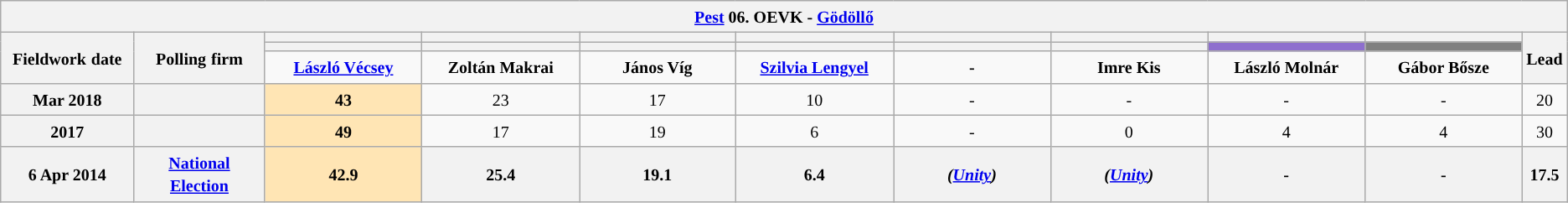<table class="wikitable mw-collapsible mw-collapsed" style="text-align:center">
<tr>
<th colspan="11" style="width: 980pt;"><small><a href='#'>Pest</a> 06. OEVK - <a href='#'>Gödöllő</a></small></th>
</tr>
<tr>
<th rowspan="3" style="width: 80pt;"><small>Fieldwork</small> <small>date</small></th>
<th rowspan="3" style="width: 80pt;"><strong><small>Polling</small> <small>firm</small></strong></th>
<th style="width: 100pt;"><small></small></th>
<th style="width: 100pt;"><small> </small></th>
<th style="width: 100pt;"></th>
<th style="width: 100pt;"></th>
<th style="width: 100pt;"></th>
<th style="width: 100pt;"></th>
<th style="width: 100pt;"></th>
<th style="width: 100pt;"></th>
<th rowspan="3" style="width: 20pt;"><small>Lead</small></th>
</tr>
<tr>
<th style="color:inherit;background:"></th>
<th style="color:inherit;background:"></th>
<th style="color:inherit;background:"></th>
<th style="color:inherit;background:"></th>
<th style="color:inherit;background:"></th>
<th style="color:inherit;background:"></th>
<th style="color:inherit;background:#8E6FCE;"></th>
<th style="color:inherit;background:#808080;"></th>
</tr>
<tr>
<td><a href='#'><small><strong>László Vécsey</strong></small></a></td>
<td><small><strong>Zoltán Makrai</strong></small></td>
<td><small><strong>János Víg</strong></small></td>
<td><a href='#'><small><strong>Szilvia Lengyel</strong></small></a></td>
<td><small><strong>-</strong></small></td>
<td><small><strong>Imre Kis</strong></small></td>
<td><small><strong>László Molnár</strong></small></td>
<td><small><strong>Gábor Bősze</strong></small></td>
</tr>
<tr>
<th><small>Mar 2018</small></th>
<th><small></small></th>
<td style="background:#FFE5B4"><small><strong>43</strong></small></td>
<td><small>23</small></td>
<td><small>17</small></td>
<td><small>10</small></td>
<td><small>-</small></td>
<td><small>-</small></td>
<td><small>-</small></td>
<td><small>-</small></td>
<td style="background:"><small>20</small></td>
</tr>
<tr>
<th><small>2017</small></th>
<th><small></small></th>
<td style="background:#FFE5B4"><small><strong>49</strong></small></td>
<td><small>17</small></td>
<td><small>19</small></td>
<td><small>6</small></td>
<td><small>-</small></td>
<td><small>0</small></td>
<td><small>4</small></td>
<td><small>4</small></td>
<td style="background:"><small>30</small></td>
</tr>
<tr>
<th><small>6 Apr 2014</small></th>
<th><a href='#'><small>National Election</small></a></th>
<th style="background:#FFE5B4"><small><strong>42.9</strong></small></th>
<th><small>25.4</small></th>
<th><small>19.1</small></th>
<th><small>6.4</small></th>
<th><small><em>(<a href='#'>Unity</a>)</em></small></th>
<th><small><em>(<a href='#'>Unity</a>)</em></small></th>
<th><small>-</small></th>
<th><small>-</small></th>
<th style="background:"><small>17.5</small></th>
</tr>
</table>
